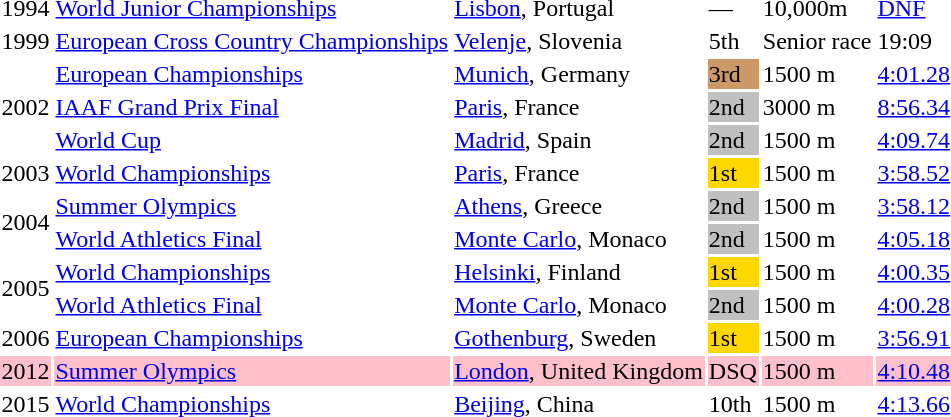<table>
<tr>
<td>1994</td>
<td><a href='#'>World Junior Championships</a></td>
<td><a href='#'>Lisbon</a>, Portugal</td>
<td>—</td>
<td>10,000m</td>
<td><a href='#'>DNF</a></td>
</tr>
<tr>
<td>1999</td>
<td><a href='#'>European Cross Country Championships</a></td>
<td><a href='#'>Velenje</a>, Slovenia</td>
<td>5th</td>
<td>Senior race</td>
<td>19:09</td>
</tr>
<tr>
<td rowspan=3>2002</td>
<td><a href='#'>European Championships</a></td>
<td><a href='#'>Munich</a>, Germany</td>
<td bgcolor="cc9966">3rd</td>
<td>1500 m</td>
<td><a href='#'>4:01.28</a></td>
</tr>
<tr>
<td><a href='#'>IAAF Grand Prix Final</a></td>
<td><a href='#'>Paris</a>, France</td>
<td bgcolor="silver">2nd</td>
<td>3000 m</td>
<td><a href='#'>8:56.34</a></td>
</tr>
<tr>
<td><a href='#'>World Cup</a></td>
<td><a href='#'>Madrid</a>, Spain</td>
<td bgcolor="silver">2nd</td>
<td>1500 m</td>
<td><a href='#'>4:09.74</a></td>
</tr>
<tr>
<td>2003</td>
<td><a href='#'>World Championships</a></td>
<td><a href='#'>Paris</a>, France</td>
<td bgcolor="gold">1st</td>
<td>1500 m</td>
<td><a href='#'>3:58.52</a></td>
</tr>
<tr>
<td rowspan=2>2004</td>
<td><a href='#'>Summer Olympics</a></td>
<td><a href='#'>Athens</a>, Greece</td>
<td bgcolor="silver">2nd</td>
<td>1500 m</td>
<td><a href='#'>3:58.12</a> </td>
</tr>
<tr>
<td><a href='#'>World Athletics Final</a></td>
<td><a href='#'>Monte Carlo</a>, Monaco</td>
<td bgcolor="silver">2nd</td>
<td>1500 m</td>
<td><a href='#'>4:05.18</a></td>
</tr>
<tr>
<td rowspan=2>2005</td>
<td><a href='#'>World Championships</a></td>
<td><a href='#'>Helsinki</a>, Finland</td>
<td bgcolor="gold">1st</td>
<td>1500 m</td>
<td><a href='#'>4:00.35</a></td>
</tr>
<tr>
<td><a href='#'>World Athletics Final</a></td>
<td><a href='#'>Monte Carlo</a>, Monaco</td>
<td bgcolor="silver">2nd</td>
<td>1500 m</td>
<td><a href='#'>4:00.28</a></td>
</tr>
<tr>
<td>2006</td>
<td><a href='#'>European Championships</a></td>
<td><a href='#'>Gothenburg</a>, Sweden</td>
<td bgcolor="Gold">1st</td>
<td>1500 m</td>
<td><a href='#'>3:56.91</a></td>
</tr>
<tr bgcolor=pink>
<td>2012</td>
<td><a href='#'>Summer Olympics</a></td>
<td><a href='#'>London</a>, United Kingdom</td>
<td bgcolor=pink>DSQ</td>
<td>1500 m</td>
<td><a href='#'>4:10.48</a></td>
</tr>
<tr>
<td>2015</td>
<td><a href='#'>World Championships</a></td>
<td><a href='#'>Beijing</a>, China</td>
<td>10th</td>
<td>1500 m</td>
<td><a href='#'>4:13.66</a></td>
</tr>
</table>
